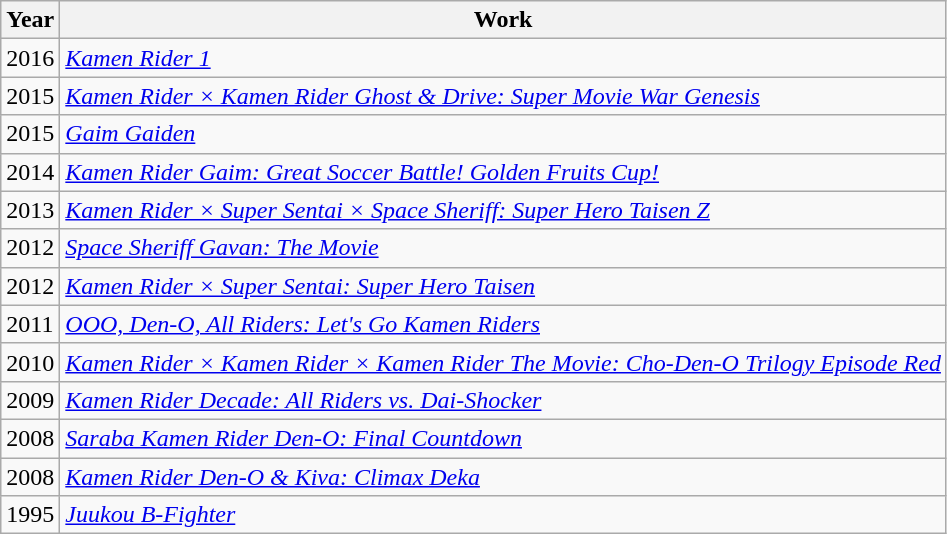<table class="wikitable">
<tr>
<th>Year</th>
<th>Work</th>
</tr>
<tr>
<td>2016</td>
<td><em><a href='#'>Kamen Rider 1</a></em></td>
</tr>
<tr>
<td>2015</td>
<td><em><a href='#'>Kamen Rider × Kamen Rider Ghost & Drive: Super Movie War Genesis</a></em></td>
</tr>
<tr>
<td>2015</td>
<td><em><a href='#'>Gaim Gaiden</a></em></td>
</tr>
<tr>
<td>2014</td>
<td><em><a href='#'>Kamen Rider Gaim: Great Soccer Battle! Golden Fruits Cup!</a></em></td>
</tr>
<tr>
<td>2013</td>
<td><em><a href='#'>Kamen Rider × Super Sentai × Space Sheriff: Super Hero Taisen Z</a></em></td>
</tr>
<tr>
<td>2012</td>
<td><em><a href='#'>Space Sheriff Gavan: The Movie</a></em></td>
</tr>
<tr>
<td>2012</td>
<td><em><a href='#'>Kamen Rider × Super Sentai: Super Hero Taisen</a></em></td>
</tr>
<tr>
<td>2011</td>
<td><em><a href='#'>OOO, Den-O, All Riders: Let's Go Kamen Riders</a></em></td>
</tr>
<tr>
<td>2010</td>
<td><em><a href='#'>Kamen Rider × Kamen Rider × Kamen Rider The Movie: Cho-Den-O Trilogy Episode Red</a></em></td>
</tr>
<tr>
<td>2009</td>
<td><em><a href='#'>Kamen Rider Decade: All Riders vs. Dai-Shocker</a></em></td>
</tr>
<tr>
<td>2008</td>
<td><em><a href='#'>Saraba Kamen Rider Den-O: Final Countdown</a></em></td>
</tr>
<tr>
<td>2008</td>
<td><em><a href='#'>Kamen Rider Den-O & Kiva: Climax Deka</a></em></td>
</tr>
<tr>
<td>1995</td>
<td><em><a href='#'>Juukou B-Fighter</a></em></td>
</tr>
</table>
